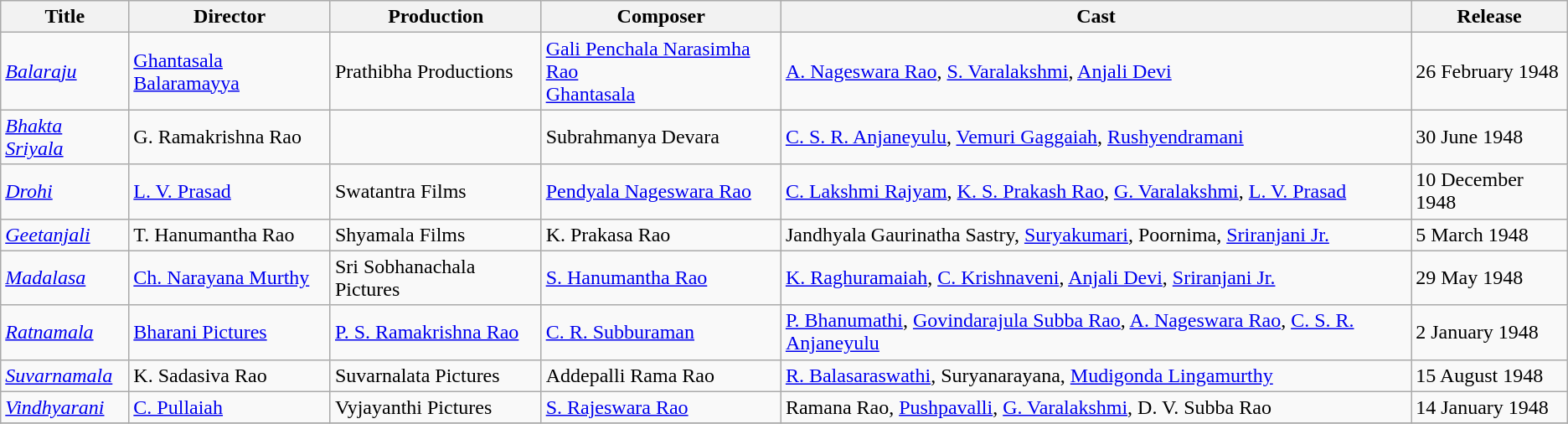<table class="wikitable">
<tr>
<th>Title</th>
<th>Director</th>
<th>Production</th>
<th>Composer</th>
<th>Cast</th>
<th>Release</th>
</tr>
<tr>
<td><em><a href='#'>Balaraju</a></em></td>
<td><a href='#'>Ghantasala Balaramayya</a></td>
<td>Prathibha Productions</td>
<td><a href='#'>Gali Penchala Narasimha Rao</a><br><a href='#'>Ghantasala</a></td>
<td><a href='#'>A. Nageswara Rao</a>, <a href='#'>S. Varalakshmi</a>, <a href='#'>Anjali Devi</a></td>
<td>26 February 1948</td>
</tr>
<tr>
<td><em><a href='#'>Bhakta Sriyala</a></em></td>
<td>G. Ramakrishna Rao</td>
<td Sri Murali Pictures></td>
<td>Subrahmanya Devara</td>
<td><a href='#'>C. S. R. Anjaneyulu</a>, <a href='#'>Vemuri Gaggaiah</a>, <a href='#'>Rushyendramani</a></td>
<td>30 June 1948</td>
</tr>
<tr>
<td><em><a href='#'>Drohi</a></em></td>
<td><a href='#'>L. V. Prasad</a></td>
<td>Swatantra Films</td>
<td><a href='#'>Pendyala Nageswara Rao</a></td>
<td><a href='#'>C. Lakshmi Rajyam</a>, <a href='#'>K. S. Prakash Rao</a>, <a href='#'>G. Varalakshmi</a>, <a href='#'>L. V. Prasad</a></td>
<td>10 December 1948</td>
</tr>
<tr>
<td><em><a href='#'>Geetanjali</a></em></td>
<td>T. Hanumantha Rao</td>
<td>Shyamala Films</td>
<td>K. Prakasa Rao</td>
<td>Jandhyala Gaurinatha Sastry, <a href='#'>Suryakumari</a>, Poornima, <a href='#'>Sriranjani Jr.</a></td>
<td>5 March 1948</td>
</tr>
<tr>
<td><em><a href='#'>Madalasa</a></em></td>
<td><a href='#'>Ch. Narayana Murthy</a></td>
<td>Sri Sobhanachala Pictures</td>
<td><a href='#'>S. Hanumantha Rao</a></td>
<td><a href='#'>K. Raghuramaiah</a>, <a href='#'>C. Krishnaveni</a>, <a href='#'>Anjali Devi</a>, <a href='#'>Sriranjani Jr.</a></td>
<td>29 May 1948</td>
</tr>
<tr>
<td><em><a href='#'>Ratnamala</a></em></td>
<td><a href='#'>Bharani Pictures</a></td>
<td><a href='#'>P. S. Ramakrishna Rao</a></td>
<td><a href='#'>C. R. Subburaman</a></td>
<td><a href='#'>P. Bhanumathi</a>, <a href='#'>Govindarajula Subba Rao</a>, <a href='#'>A. Nageswara Rao</a>, <a href='#'>C. S. R. Anjaneyulu</a></td>
<td>2 January 1948</td>
</tr>
<tr>
<td><em><a href='#'>Suvarnamala</a></em></td>
<td>K. Sadasiva Rao</td>
<td>Suvarnalata Pictures</td>
<td>Addepalli Rama Rao</td>
<td><a href='#'>R. Balasaraswathi</a>, Suryanarayana, <a href='#'>Mudigonda Lingamurthy</a></td>
<td>15 August 1948</td>
</tr>
<tr>
<td><em><a href='#'>Vindhyarani</a></em></td>
<td><a href='#'>C. Pullaiah</a></td>
<td>Vyjayanthi Pictures</td>
<td><a href='#'>S. Rajeswara Rao</a></td>
<td>Ramana Rao, <a href='#'>Pushpavalli</a>, <a href='#'>G. Varalakshmi</a>, D. V. Subba Rao</td>
<td>14 January 1948</td>
</tr>
<tr>
</tr>
</table>
